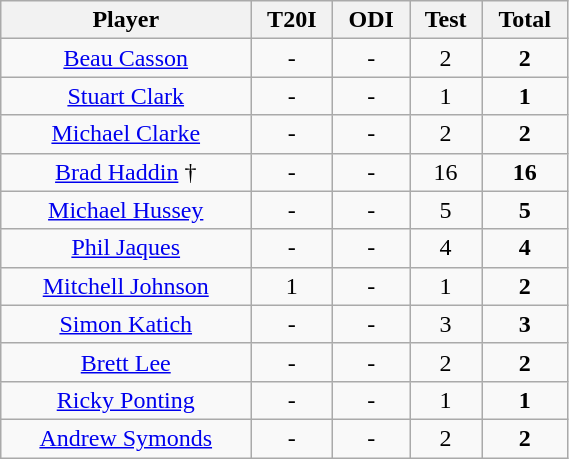<table class="wikitable" width=30%>
<tr align=center>
<th>Player</th>
<th>T20I</th>
<th>ODI</th>
<th>Test</th>
<th>Total</th>
</tr>
<tr align=center>
<td><a href='#'>Beau Casson</a></td>
<td>-</td>
<td>-</td>
<td>2</td>
<td><strong>2</strong></td>
</tr>
<tr align=center>
<td><a href='#'>Stuart Clark</a></td>
<td>-</td>
<td>-</td>
<td>1</td>
<td><strong>1</strong></td>
</tr>
<tr align=center>
<td><a href='#'>Michael Clarke</a></td>
<td>-</td>
<td>-</td>
<td>2</td>
<td><strong>2</strong></td>
</tr>
<tr align=center>
<td><a href='#'>Brad Haddin</a> †</td>
<td>-</td>
<td>-</td>
<td>16</td>
<td><strong>16</strong></td>
</tr>
<tr align=center>
<td><a href='#'>Michael Hussey</a></td>
<td>-</td>
<td>-</td>
<td>5</td>
<td><strong>5</strong></td>
</tr>
<tr align=center>
<td><a href='#'>Phil Jaques</a></td>
<td>-</td>
<td>-</td>
<td>4</td>
<td><strong>4</strong></td>
</tr>
<tr align=center>
<td><a href='#'>Mitchell Johnson</a></td>
<td>1</td>
<td>-</td>
<td>1</td>
<td><strong>2</strong></td>
</tr>
<tr align=center>
<td><a href='#'>Simon Katich</a></td>
<td>-</td>
<td>-</td>
<td>3</td>
<td><strong>3</strong></td>
</tr>
<tr align=center>
<td><a href='#'>Brett Lee</a></td>
<td>-</td>
<td>-</td>
<td>2</td>
<td><strong>2</strong></td>
</tr>
<tr align=center>
<td><a href='#'>Ricky Ponting</a></td>
<td>-</td>
<td>-</td>
<td>1</td>
<td><strong>1</strong></td>
</tr>
<tr align=center>
<td><a href='#'>Andrew Symonds</a></td>
<td>-</td>
<td>-</td>
<td>2</td>
<td><strong>2</strong></td>
</tr>
</table>
